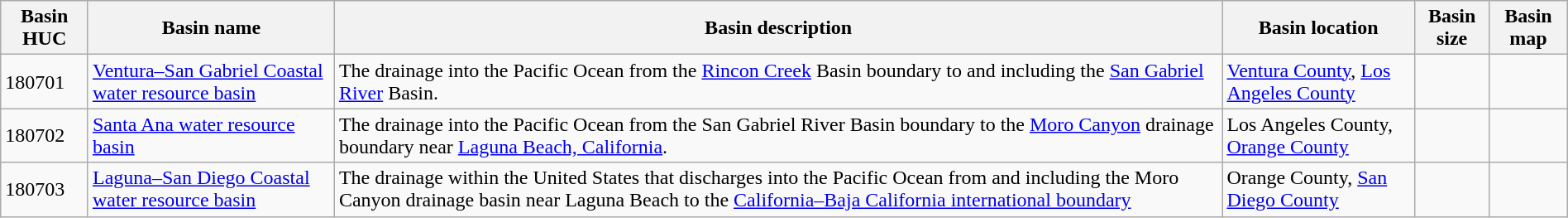<table class="wikitable" border="1" style="margin: 1em auto 1em auto;">
<tr>
<th scope="col">Basin HUC</th>
<th scope="col">Basin name</th>
<th scope="col">Basin description</th>
<th scope="col">Basin location</th>
<th scope="col">Basin size</th>
<th scope="col">Basin map</th>
</tr>
<tr>
<td>180701</td>
<td><a href='#'>Ventura–San Gabriel Coastal water resource basin</a></td>
<td>The drainage into the Pacific Ocean from the <a href='#'>Rincon Creek</a> Basin boundary to and including the <a href='#'>San Gabriel River</a> Basin.</td>
<td><a href='#'>Ventura County</a>, <a href='#'>Los Angeles County</a></td>
<td></td>
<td></td>
</tr>
<tr>
<td>180702</td>
<td><a href='#'>Santa Ana water resource basin</a></td>
<td>The drainage into the Pacific Ocean from the San Gabriel River Basin boundary to the <a href='#'>Moro Canyon</a> drainage boundary near <a href='#'>Laguna Beach, California</a>.</td>
<td>Los Angeles County, <a href='#'>Orange County</a></td>
<td></td>
<td></td>
</tr>
<tr>
<td>180703</td>
<td><a href='#'>Laguna–San Diego Coastal water resource basin</a></td>
<td>The drainage within the United States that discharges into the Pacific Ocean from and including the Moro Canyon drainage basin near Laguna Beach to the <a href='#'>California–Baja California international boundary</a></td>
<td>Orange County, <a href='#'>San Diego County</a></td>
<td></td>
<td></td>
</tr>
</table>
